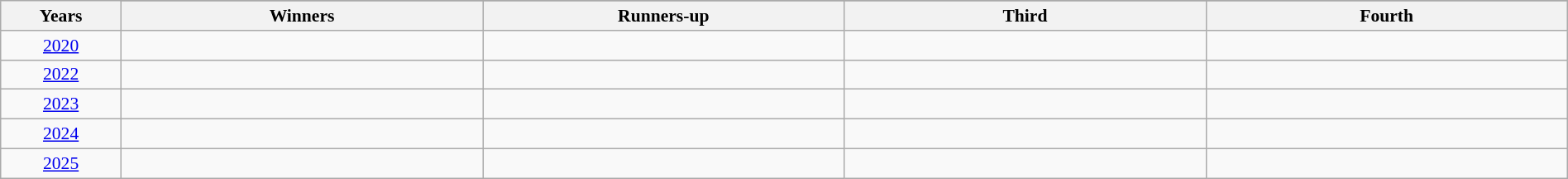<table class="wikitable sortable" style="font-size:90%; width: 100%; text-align: center;">
<tr>
<th rowspan=2 width=5%>Years</th>
</tr>
<tr>
<th width=15%>Winners</th>
<th width=15%>Runners-up</th>
<th width=15%>Third</th>
<th width=15%>Fourth</th>
</tr>
<tr>
<td><a href='#'>2020</a></td>
<td><strong></strong></td>
<td></td>
<td></td>
<td></td>
</tr>
<tr>
<td><a href='#'>2022</a></td>
<td><strong></strong></td>
<td></td>
<td></td>
<td></td>
</tr>
<tr>
<td><a href='#'>2023</a></td>
<td><strong></strong></td>
<td></td>
<td></td>
<td></td>
</tr>
<tr>
<td><a href='#'>2024</a></td>
<td><strong></strong></td>
<td></td>
<td></td>
<td></td>
</tr>
<tr>
<td><a href='#'>2025</a></td>
<td><strong></strong></td>
<td></td>
<td></td>
<td></td>
</tr>
</table>
